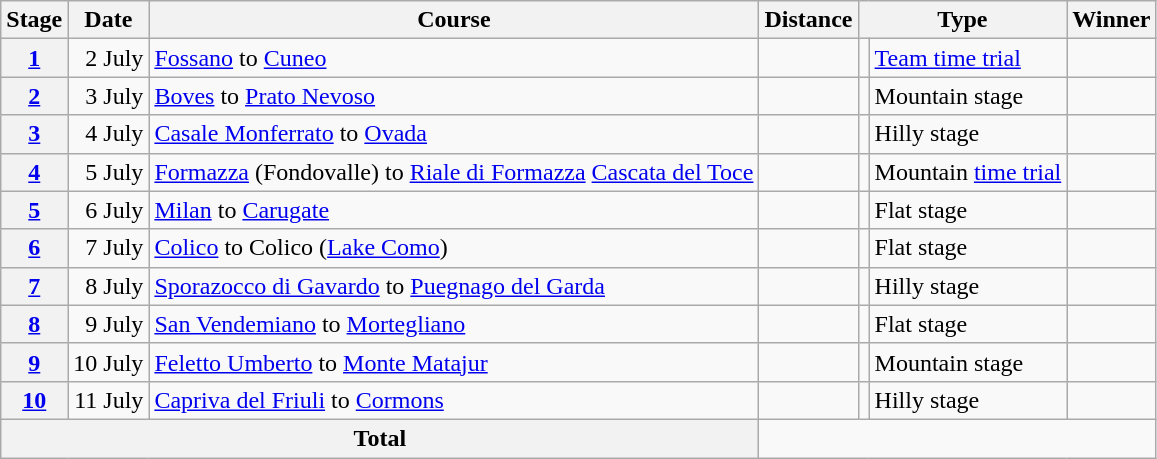<table class="wikitable">
<tr>
<th scope="col">Stage</th>
<th scope="col">Date</th>
<th scope="col">Course</th>
<th scope="col">Distance</th>
<th scope="col" colspan="2">Type</th>
<th scope="col">Winner</th>
</tr>
<tr>
<th scope="row"><a href='#'>1</a></th>
<td style="text-align:right">2 July</td>
<td><a href='#'>Fossano</a> to <a href='#'>Cuneo</a></td>
<td style="text-align:center;"></td>
<td></td>
<td><a href='#'>Team time trial</a></td>
<td></td>
</tr>
<tr>
<th scope="row"><a href='#'>2</a></th>
<td style="text-align:right">3 July</td>
<td><a href='#'>Boves</a> to <a href='#'>Prato Nevoso</a></td>
<td style="text-align:center;"></td>
<td></td>
<td>Mountain stage</td>
<td></td>
</tr>
<tr>
<th scope="row"><a href='#'>3</a></th>
<td style="text-align:right">4 July</td>
<td><a href='#'>Casale Monferrato</a> to <a href='#'>Ovada</a></td>
<td style="text-align:center;"></td>
<td></td>
<td>Hilly stage</td>
<td></td>
</tr>
<tr>
<th scope="row"><a href='#'>4</a></th>
<td style="text-align:right">5 July</td>
<td><a href='#'>Formazza</a> (Fondovalle) to <a href='#'>Riale di Formazza</a> <a href='#'>Cascata del Toce</a></td>
<td style="text-align:center;"></td>
<td></td>
<td>Mountain <a href='#'>time trial</a></td>
<td></td>
</tr>
<tr>
<th scope="row"><a href='#'>5</a></th>
<td style="text-align:right">6 July</td>
<td><a href='#'>Milan</a> to <a href='#'>Carugate</a></td>
<td style="text-align:center;"></td>
<td></td>
<td>Flat stage</td>
<td></td>
</tr>
<tr>
<th scope="row"><a href='#'>6</a></th>
<td style="text-align:right">7 July</td>
<td><a href='#'>Colico</a> to Colico (<a href='#'>Lake Como</a>)</td>
<td style="text-align:center;"></td>
<td></td>
<td>Flat stage</td>
<td></td>
</tr>
<tr>
<th scope="row"><a href='#'>7</a></th>
<td style="text-align:right">8 July</td>
<td><a href='#'>Sporazocco di Gavardo</a> to <a href='#'>Puegnago del Garda</a></td>
<td style="text-align:center;"></td>
<td></td>
<td>Hilly stage</td>
<td></td>
</tr>
<tr>
<th scope="row"><a href='#'>8</a></th>
<td style="text-align:right">9 July</td>
<td><a href='#'>San Vendemiano</a> to <a href='#'>Mortegliano</a></td>
<td style="text-align:center;"></td>
<td></td>
<td>Flat stage</td>
<td></td>
</tr>
<tr>
<th scope="row"><a href='#'>9</a></th>
<td style="text-align:right">10 July</td>
<td><a href='#'>Feletto Umberto</a> to <a href='#'>Monte Matajur</a></td>
<td style="text-align:center;"></td>
<td></td>
<td>Mountain stage</td>
<td></td>
</tr>
<tr>
<th scope="row"><a href='#'>10</a></th>
<td style="text-align:right">11 July</td>
<td><a href='#'>Capriva del Friuli</a> to <a href='#'>Cormons</a></td>
<td style="text-align:center;"></td>
<td></td>
<td>Hilly stage</td>
<td></td>
</tr>
<tr>
<th colspan="3">Total</th>
<td colspan="4" style="text-align:center;"></td>
</tr>
</table>
